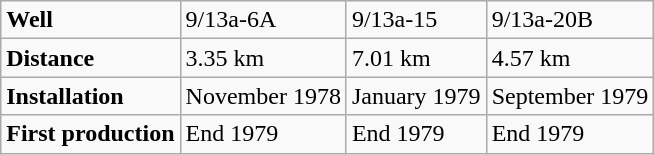<table class="wikitable">
<tr>
<td><strong>Well</strong></td>
<td>9/13a-6A</td>
<td>9/13a-15</td>
<td>9/13a-20B</td>
</tr>
<tr>
<td><strong>Distance</strong></td>
<td>3.35 km</td>
<td>7.01 km</td>
<td>4.57 km</td>
</tr>
<tr>
<td><strong>Installation</strong></td>
<td>November 1978</td>
<td>January 1979</td>
<td>September 1979</td>
</tr>
<tr>
<td><strong>First production</strong></td>
<td>End 1979</td>
<td>End 1979</td>
<td>End 1979</td>
</tr>
</table>
